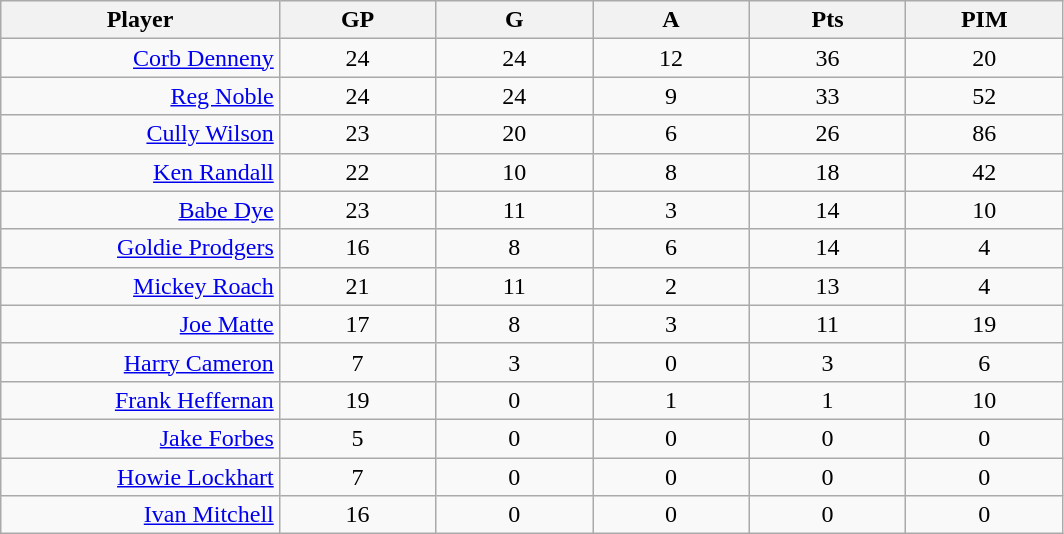<table class="wikitable sortable">
<tr ALIGN="center">
<th bgcolor="#DDDDFF" width="16%">Player</th>
<th bgcolor="#DDDDFF" width="9%">GP</th>
<th bgcolor="#DDDDFF" width="9%">G</th>
<th bgcolor="#DDDDFF" width="9%">A</th>
<th bgcolor="#DDDDFF" width="9%">Pts</th>
<th bgcolor="#DDDDFF" width="9%">PIM</th>
</tr>
<tr align="center">
<td align="right"><a href='#'>Corb Denneny</a></td>
<td>24</td>
<td>24</td>
<td>12</td>
<td>36</td>
<td>20</td>
</tr>
<tr align="center">
<td align="right"><a href='#'>Reg Noble</a></td>
<td>24</td>
<td>24</td>
<td>9</td>
<td>33</td>
<td>52</td>
</tr>
<tr align="center">
<td align="right"><a href='#'>Cully Wilson</a></td>
<td>23</td>
<td>20</td>
<td>6</td>
<td>26</td>
<td>86</td>
</tr>
<tr align="center">
<td align="right"><a href='#'>Ken Randall</a></td>
<td>22</td>
<td>10</td>
<td>8</td>
<td>18</td>
<td>42</td>
</tr>
<tr align="center">
<td align="right"><a href='#'>Babe Dye</a></td>
<td>23</td>
<td>11</td>
<td>3</td>
<td>14</td>
<td>10</td>
</tr>
<tr align="center">
<td align="right"><a href='#'>Goldie Prodgers</a></td>
<td>16</td>
<td>8</td>
<td>6</td>
<td>14</td>
<td>4</td>
</tr>
<tr align="center">
<td align="right"><a href='#'>Mickey Roach</a></td>
<td>21</td>
<td>11</td>
<td>2</td>
<td>13</td>
<td>4</td>
</tr>
<tr align="center">
<td align="right"><a href='#'>Joe Matte</a></td>
<td>17</td>
<td>8</td>
<td>3</td>
<td>11</td>
<td>19</td>
</tr>
<tr align="center">
<td align="right"><a href='#'>Harry Cameron</a></td>
<td>7</td>
<td>3</td>
<td>0</td>
<td>3</td>
<td>6</td>
</tr>
<tr align="center">
<td align="right"><a href='#'>Frank Heffernan</a></td>
<td>19</td>
<td>0</td>
<td>1</td>
<td>1</td>
<td>10</td>
</tr>
<tr align="center">
<td align="right"><a href='#'>Jake Forbes</a></td>
<td>5</td>
<td>0</td>
<td>0</td>
<td>0</td>
<td>0</td>
</tr>
<tr align="center">
<td align="right"><a href='#'>Howie Lockhart</a></td>
<td>7</td>
<td>0</td>
<td>0</td>
<td>0</td>
<td>0</td>
</tr>
<tr align="center">
<td align="right"><a href='#'>Ivan Mitchell</a></td>
<td>16</td>
<td>0</td>
<td>0</td>
<td>0</td>
<td>0</td>
</tr>
</table>
